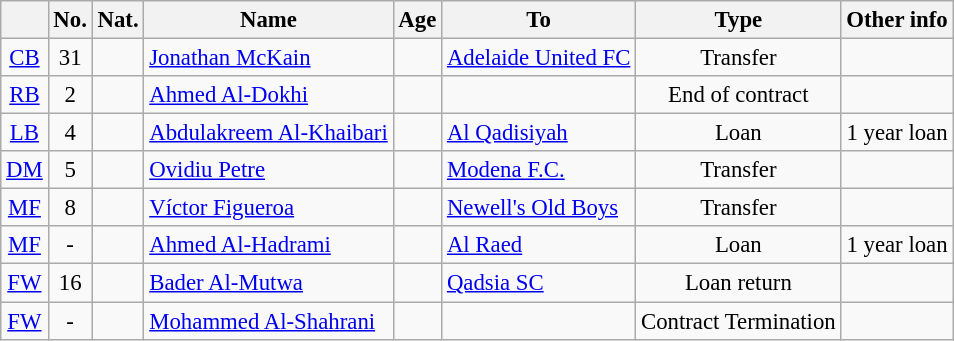<table class="wikitable" style="font-size: 95%; text-align: center;">
<tr>
<th></th>
<th>No.</th>
<th>Nat.</th>
<th>Name</th>
<th>Age</th>
<th>To</th>
<th>Type</th>
<th>Other info</th>
</tr>
<tr>
<td><a href='#'>CB</a></td>
<td>31</td>
<td></td>
<td align=left><a href='#'>Jonathan McKain</a></td>
<td></td>
<td align=left> <a href='#'>Adelaide United FC</a></td>
<td>Transfer</td>
<td></td>
</tr>
<tr>
<td><a href='#'>RB</a></td>
<td>2</td>
<td></td>
<td align=left><a href='#'>Ahmed Al-Dokhi</a></td>
<td></td>
<td align=left></td>
<td>End of contract</td>
<td></td>
</tr>
<tr>
<td><a href='#'>LB</a></td>
<td>4</td>
<td></td>
<td align=left><a href='#'>Abdulakreem Al-Khaibari</a></td>
<td></td>
<td align=left> <a href='#'>Al Qadisiyah</a></td>
<td>Loan</td>
<td>1 year loan</td>
</tr>
<tr>
<td><a href='#'>DM</a></td>
<td>5</td>
<td></td>
<td align=left><a href='#'>Ovidiu Petre</a></td>
<td></td>
<td align=left> <a href='#'>Modena F.C.</a></td>
<td>Transfer</td>
<td></td>
</tr>
<tr>
<td><a href='#'>MF</a></td>
<td>8</td>
<td></td>
<td align=left><a href='#'>Víctor Figueroa</a></td>
<td></td>
<td align=left> <a href='#'>Newell's Old Boys</a></td>
<td>Transfer</td>
<td></td>
</tr>
<tr>
<td><a href='#'>MF</a></td>
<td>-</td>
<td></td>
<td align=left><a href='#'>Ahmed Al-Hadrami</a></td>
<td></td>
<td align=left> <a href='#'>Al Raed</a></td>
<td>Loan</td>
<td>1 year loan</td>
</tr>
<tr>
<td><a href='#'>FW</a></td>
<td>16</td>
<td></td>
<td align=left><a href='#'>Bader Al-Mutwa</a></td>
<td></td>
<td align=left> <a href='#'>Qadsia SC</a></td>
<td>Loan return</td>
<td></td>
</tr>
<tr>
<td><a href='#'>FW</a></td>
<td>-</td>
<td></td>
<td align=left><a href='#'>Mohammed Al-Shahrani</a></td>
<td></td>
<td align=left></td>
<td>Contract Termination</td>
<td></td>
</tr>
</table>
